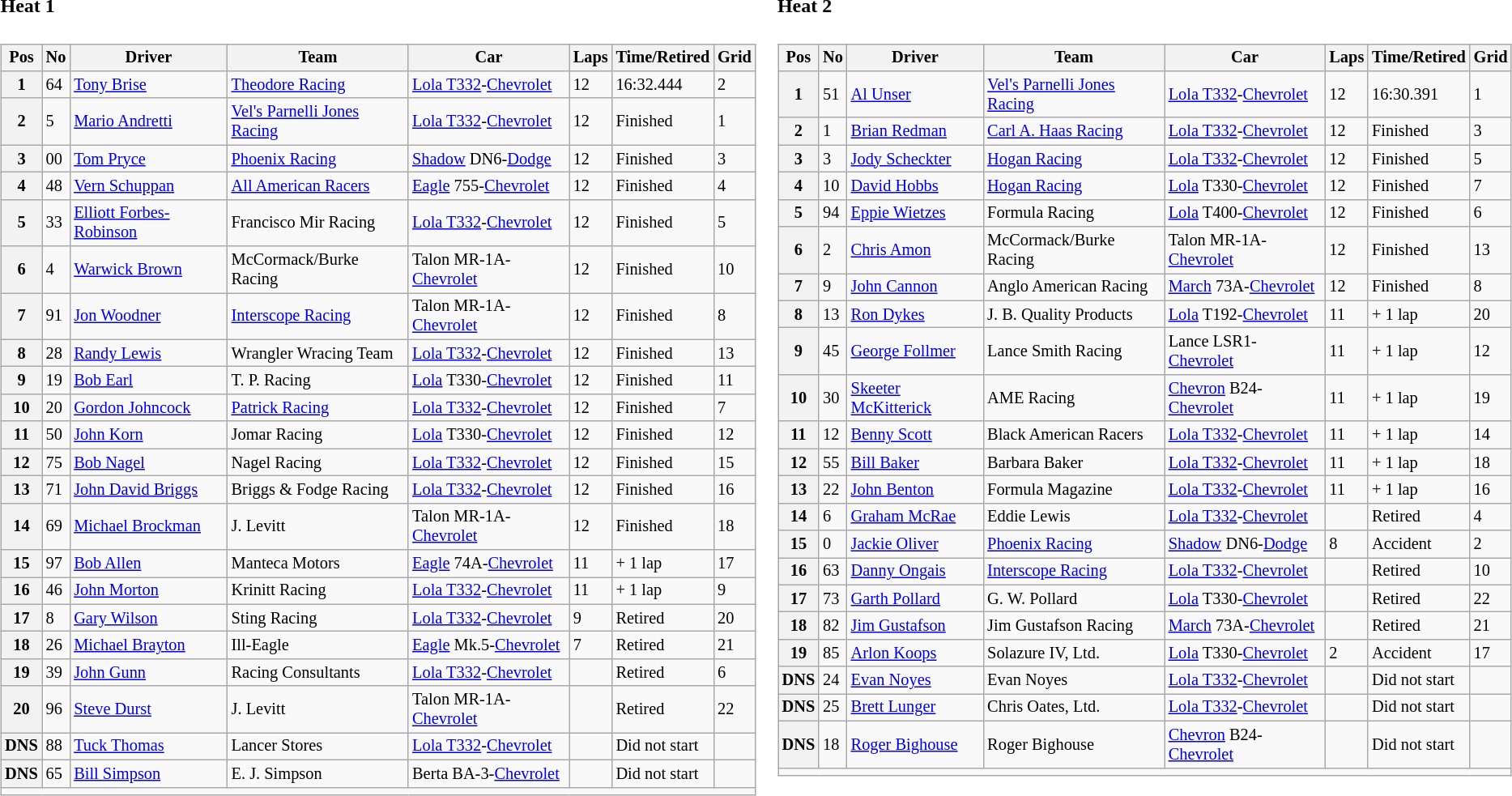<table>
<tr valign="top">
<td><br><h4>Heat 1</h4><table class="wikitable" style="font-size:85%;">
<tr>
<th>Pos</th>
<th>No</th>
<th>Driver</th>
<th>Team</th>
<th>Car</th>
<th>Laps</th>
<th>Time/Retired</th>
<th>Grid</th>
</tr>
<tr>
<th>1</th>
<td>64</td>
<td> <a href='#'>Tony Brise</a></td>
<td><a href='#'>Theodore Racing</a></td>
<td><a href='#'>Lola T332</a>-<a href='#'>Chevrolet</a></td>
<td>12</td>
<td>16:32.444</td>
<td>2</td>
</tr>
<tr>
<th>2</th>
<td>5</td>
<td> <a href='#'>Mario Andretti</a></td>
<td><a href='#'>Vel's Parnelli Jones Racing</a></td>
<td><a href='#'>Lola T332</a>-<a href='#'>Chevrolet</a></td>
<td>12</td>
<td>Finished</td>
<td>1</td>
</tr>
<tr>
<th>3</th>
<td>00</td>
<td> <a href='#'>Tom Pryce</a></td>
<td><a href='#'>Phoenix Racing</a></td>
<td><a href='#'>Shadow</a> DN6-<a href='#'>Dodge</a></td>
<td>12</td>
<td>Finished</td>
<td>3</td>
</tr>
<tr>
<th>4</th>
<td>48</td>
<td> <a href='#'>Vern Schuppan</a></td>
<td><a href='#'>All American Racers</a></td>
<td><a href='#'>Eagle</a> 755-<a href='#'>Chevrolet</a></td>
<td>12</td>
<td>Finished</td>
<td>4</td>
</tr>
<tr>
<th>5</th>
<td>33</td>
<td> <a href='#'>Elliott Forbes-Robinson</a></td>
<td>Francisco Mir Racing</td>
<td><a href='#'>Lola T332</a>-<a href='#'>Chevrolet</a></td>
<td>12</td>
<td>Finished</td>
<td>5</td>
</tr>
<tr>
<th>6</th>
<td>4</td>
<td> <a href='#'>Warwick Brown</a></td>
<td>McCormack/Burke Racing</td>
<td>Talon MR-1A-<a href='#'>Chevrolet</a></td>
<td>12</td>
<td>Finished</td>
<td>10</td>
</tr>
<tr>
<th>7</th>
<td>91</td>
<td> <a href='#'>Jon Woodner</a></td>
<td><a href='#'>Interscope Racing</a></td>
<td>Talon MR-1A-<a href='#'>Chevrolet</a></td>
<td>12</td>
<td>Finished</td>
<td>8</td>
</tr>
<tr>
<th>8</th>
<td>28</td>
<td> <a href='#'>Randy Lewis</a></td>
<td>Wrangler Wracing Team</td>
<td><a href='#'>Lola T332</a>-<a href='#'>Chevrolet</a></td>
<td>12</td>
<td>Finished</td>
<td>13</td>
</tr>
<tr>
<th>9</th>
<td>19</td>
<td> <a href='#'>Bob Earl</a></td>
<td>T. P. Racing</td>
<td><a href='#'>Lola</a> T330-<a href='#'>Chevrolet</a></td>
<td>12</td>
<td>Finished</td>
<td>11</td>
</tr>
<tr>
<th>10</th>
<td>20</td>
<td> <a href='#'>Gordon Johncock</a></td>
<td><a href='#'>Patrick Racing</a></td>
<td><a href='#'>Lola T332</a>-<a href='#'>Chevrolet</a></td>
<td>12</td>
<td>Finished</td>
<td>7</td>
</tr>
<tr>
<th>11</th>
<td>50</td>
<td> <a href='#'>John Korn</a></td>
<td>Jomar Racing</td>
<td><a href='#'>Lola</a> T330-<a href='#'>Chevrolet</a></td>
<td>12</td>
<td>Finished</td>
<td>12</td>
</tr>
<tr>
<th>12</th>
<td>75</td>
<td> <a href='#'>Bob Nagel</a></td>
<td>Nagel Racing</td>
<td><a href='#'>Lola T332</a>-<a href='#'>Chevrolet</a></td>
<td>12</td>
<td>Finished</td>
<td>15</td>
</tr>
<tr>
<th>13</th>
<td>71</td>
<td> <a href='#'>John David Briggs</a></td>
<td>Briggs & Fodge Racing</td>
<td><a href='#'>Lola T332</a>-<a href='#'>Chevrolet</a></td>
<td>12</td>
<td>Finished</td>
<td>16</td>
</tr>
<tr>
<th>14</th>
<td>69</td>
<td> <a href='#'>Michael Brockman</a></td>
<td>J. Levitt</td>
<td>Talon MR-1A-<a href='#'>Chevrolet</a></td>
<td>12</td>
<td>Finished</td>
<td>18</td>
</tr>
<tr>
<th>15</th>
<td>97</td>
<td> <a href='#'>Bob Allen</a></td>
<td>Manteca Motors</td>
<td><a href='#'>Eagle</a> 74A-<a href='#'>Chevrolet</a></td>
<td>11</td>
<td>+ 1 lap</td>
<td>17</td>
</tr>
<tr>
<th>16</th>
<td>46</td>
<td> <a href='#'>John Morton</a></td>
<td>Krinitt Racing</td>
<td><a href='#'>Lola T332</a>-<a href='#'>Chevrolet</a></td>
<td>11</td>
<td>+ 1 lap</td>
<td>9</td>
</tr>
<tr>
<th>17</th>
<td>8</td>
<td> <a href='#'>Gary Wilson</a></td>
<td>Sting Racing</td>
<td><a href='#'>Lola T332</a>-<a href='#'>Chevrolet</a></td>
<td>9</td>
<td>Retired</td>
<td>20</td>
</tr>
<tr>
<th>18</th>
<td>26</td>
<td> <a href='#'>Michael Brayton</a></td>
<td>Ill-Eagle</td>
<td><a href='#'>Eagle</a> Mk.5-<a href='#'>Chevrolet</a></td>
<td>7</td>
<td>Retired</td>
<td>21</td>
</tr>
<tr>
<th>19</th>
<td>39</td>
<td> <a href='#'>John Gunn</a></td>
<td>Racing Consultants</td>
<td><a href='#'>Lola T332</a>-<a href='#'>Chevrolet</a></td>
<td></td>
<td>Retired</td>
<td>6</td>
</tr>
<tr>
<th>20</th>
<td>96</td>
<td> <a href='#'>Steve Durst</a></td>
<td>J. Levitt</td>
<td>Talon MR-1A-<a href='#'>Chevrolet</a></td>
<td></td>
<td>Retired</td>
<td>22</td>
</tr>
<tr>
<th>DNS</th>
<td>88</td>
<td> <a href='#'>Tuck Thomas</a></td>
<td>Lancer Stores</td>
<td><a href='#'>Lola T332</a>-<a href='#'>Chevrolet</a></td>
<td></td>
<td>Did not start</td>
<td></td>
</tr>
<tr>
<th>DNS</th>
<td>65</td>
<td> <a href='#'>Bill Simpson</a></td>
<td>E. J. Simpson</td>
<td>Berta BA-3-<a href='#'>Chevrolet</a></td>
<td></td>
<td>Did not start</td>
<td></td>
</tr>
<tr>
<td colspan=8 align=center></td>
</tr>
</table>
</td>
<td><br><h4>Heat 2</h4><table class="wikitable" style="font-size:85%;">
<tr>
<th>Pos</th>
<th>No</th>
<th>Driver</th>
<th>Team</th>
<th>Car</th>
<th>Laps</th>
<th>Time/Retired</th>
<th>Grid</th>
</tr>
<tr>
<th>1</th>
<td>51</td>
<td> <a href='#'>Al Unser</a></td>
<td><a href='#'>Vel's Parnelli Jones Racing</a></td>
<td><a href='#'>Lola T332</a>-<a href='#'>Chevrolet</a></td>
<td>12</td>
<td>16:30.391</td>
<td>1</td>
</tr>
<tr>
<th>2</th>
<td>1</td>
<td> <a href='#'>Brian Redman</a></td>
<td><a href='#'>Carl A. Haas Racing</a></td>
<td><a href='#'>Lola T332</a>-<a href='#'>Chevrolet</a></td>
<td>12</td>
<td>Finished</td>
<td>3</td>
</tr>
<tr>
<th>3</th>
<td>3</td>
<td> <a href='#'>Jody Scheckter</a></td>
<td><a href='#'>Hogan Racing</a></td>
<td><a href='#'>Lola T332</a>-<a href='#'>Chevrolet</a></td>
<td>12</td>
<td>Finished</td>
<td>5</td>
</tr>
<tr>
<th>4</th>
<td>10</td>
<td> <a href='#'>David Hobbs</a></td>
<td><a href='#'>Hogan Racing</a></td>
<td><a href='#'>Lola</a> T330-<a href='#'>Chevrolet</a></td>
<td>12</td>
<td>Finished</td>
<td>7</td>
</tr>
<tr>
<th>5</th>
<td>94</td>
<td> <a href='#'>Eppie Wietzes</a></td>
<td>Formula Racing</td>
<td><a href='#'>Lola</a> T400-<a href='#'>Chevrolet</a></td>
<td>12</td>
<td>Finished</td>
<td>6</td>
</tr>
<tr>
<th>6</th>
<td>2</td>
<td> <a href='#'>Chris Amon</a></td>
<td>McCormack/Burke Racing</td>
<td>Talon MR-1A-<a href='#'>Chevrolet</a></td>
<td>12</td>
<td>Finished</td>
<td>13</td>
</tr>
<tr>
<th>7</th>
<td>9</td>
<td> <a href='#'>John Cannon</a></td>
<td>Anglo American Racing</td>
<td><a href='#'>March</a> 73A-<a href='#'>Chevrolet</a></td>
<td>12</td>
<td>Finished</td>
<td>8</td>
</tr>
<tr>
<th>8</th>
<td>13</td>
<td> <a href='#'>Ron Dykes</a></td>
<td>J. B. Quality Products</td>
<td><a href='#'>Lola</a> T192-<a href='#'>Chevrolet</a></td>
<td>11</td>
<td>+ 1 lap</td>
<td>20</td>
</tr>
<tr>
<th>9</th>
<td>45</td>
<td> <a href='#'>George Follmer</a></td>
<td>Lance Smith Racing</td>
<td>Lance LSR1-<a href='#'>Chevrolet</a></td>
<td>11</td>
<td>+ 1 lap</td>
<td>12</td>
</tr>
<tr>
<th>10</th>
<td>30</td>
<td> <a href='#'>Skeeter McKitterick</a></td>
<td>AME Racing</td>
<td><a href='#'>Chevron</a> B24-<a href='#'>Chevrolet</a></td>
<td>11</td>
<td>+ 1 lap</td>
<td>19</td>
</tr>
<tr>
<th>11</th>
<td>12</td>
<td> <a href='#'>Benny Scott</a></td>
<td>Black American Racers</td>
<td><a href='#'>Lola T332</a>-<a href='#'>Chevrolet</a></td>
<td>11</td>
<td>+ 1 lap</td>
<td>14</td>
</tr>
<tr>
<th>12</th>
<td>55</td>
<td> <a href='#'>Bill Baker</a></td>
<td>Barbara Baker</td>
<td><a href='#'>Lola T332</a>-<a href='#'>Chevrolet</a></td>
<td>11</td>
<td>+ 1 lap</td>
<td>18</td>
</tr>
<tr>
<th>13</th>
<td>22</td>
<td> <a href='#'>John Benton</a></td>
<td>Formula Magazine</td>
<td><a href='#'>Lola T332</a>-<a href='#'>Chevrolet</a></td>
<td>11</td>
<td>+ 1 lap</td>
<td>16</td>
</tr>
<tr>
<th>14</th>
<td>6</td>
<td> <a href='#'>Graham McRae</a></td>
<td>Eddie Lewis</td>
<td><a href='#'>Lola T332</a>-<a href='#'>Chevrolet</a></td>
<td></td>
<td>Retired</td>
<td>4</td>
</tr>
<tr>
<th>15</th>
<td>0</td>
<td> <a href='#'>Jackie Oliver</a></td>
<td><a href='#'>Phoenix Racing</a></td>
<td><a href='#'>Shadow</a> DN6-<a href='#'>Dodge</a></td>
<td>8</td>
<td>Accident</td>
<td>2</td>
</tr>
<tr>
<th>16</th>
<td>63</td>
<td> <a href='#'>Danny Ongais</a></td>
<td><a href='#'>Interscope Racing</a></td>
<td><a href='#'>Lola T332</a>-<a href='#'>Chevrolet</a></td>
<td></td>
<td>Retired</td>
<td>10</td>
</tr>
<tr>
<th>17</th>
<td>73</td>
<td> <a href='#'>Garth Pollard</a></td>
<td>G. W. Pollard</td>
<td><a href='#'>Lola</a> T330-<a href='#'>Chevrolet</a></td>
<td></td>
<td>Retired</td>
<td>22</td>
</tr>
<tr>
<th>18</th>
<td>82</td>
<td> <a href='#'>Jim Gustafson</a></td>
<td>Jim Gustafson Racing</td>
<td><a href='#'>March</a> 73A-<a href='#'>Chevrolet</a></td>
<td></td>
<td>Retired</td>
<td>21</td>
</tr>
<tr>
<th>19</th>
<td>85</td>
<td> <a href='#'>Arlon Koops</a></td>
<td>Solazure IV, Ltd.</td>
<td><a href='#'>Lola</a> T330-<a href='#'>Chevrolet</a></td>
<td>2</td>
<td>Accident</td>
<td>17</td>
</tr>
<tr>
<th>DNS</th>
<td>24</td>
<td> <a href='#'>Evan Noyes</a></td>
<td>Evan Noyes</td>
<td><a href='#'>Lola T332</a>-<a href='#'>Chevrolet</a></td>
<td></td>
<td>Did not start</td>
<td></td>
</tr>
<tr>
<th>DNS</th>
<td>25</td>
<td> <a href='#'>Brett Lunger</a></td>
<td>Chris Oates, Ltd.</td>
<td><a href='#'>Lola T332</a>-<a href='#'>Chevrolet</a></td>
<td></td>
<td>Did not start</td>
<td></td>
</tr>
<tr>
<th>DNS</th>
<td>18</td>
<td> <a href='#'>Roger Bighouse</a></td>
<td>Roger Bighouse</td>
<td><a href='#'>Chevron</a> B24-<a href='#'>Chevrolet</a></td>
<td></td>
<td>Did not start</td>
<td></td>
</tr>
<tr>
<td colspan=8 align=center></td>
</tr>
</table>
</td>
</tr>
</table>
